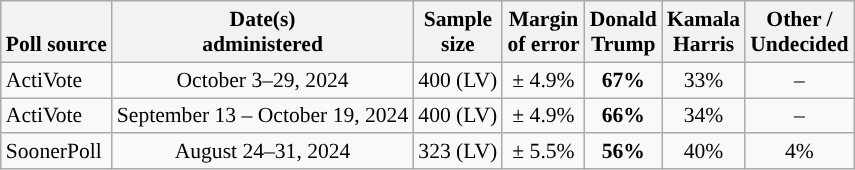<table class="wikitable sortable mw-datatable" style="font-size:90%;text-align:center;line-height:17px">
<tr valign=bottom>
<th>Poll source</th>
<th>Date(s)<br>administered</th>
<th>Sample<br>size</th>
<th>Margin<br>of error</th>
<th class="unsortable">Donald<br>Trump<br></th>
<th class="unsortable">Kamala<br>Harris<br></th>
<th class="unsortable">Other /<br>Undecided</th>
</tr>
<tr>
<td style="text-align:left">ActiVote</td>
<td data-sort-value="2024-10-28">October 3–29, 2024</td>
<td>400 (LV)</td>
<td>± 4.9%</td>
<td style="background-color:"><strong>67%</strong></td>
<td>33%</td>
<td>–</td>
</tr>
<tr>
<td style="text-align:left;">ActiVote</td>
<td data-sort-value="2022-08-31">September 13 – October 19, 2024</td>
<td>400 (LV)</td>
<td>± 4.9%</td>
<td style="background-color:"><strong>66%</strong></td>
<td>34%</td>
<td>–</td>
</tr>
<tr>
<td style="text-align:left;">SoonerPoll</td>
<td data-sort-value="2022-08-31">August 24–31, 2024</td>
<td>323 (LV)</td>
<td>± 5.5%</td>
<td style="background-color:"><strong>56%</strong></td>
<td>40%</td>
<td>4%</td>
</tr>
</table>
